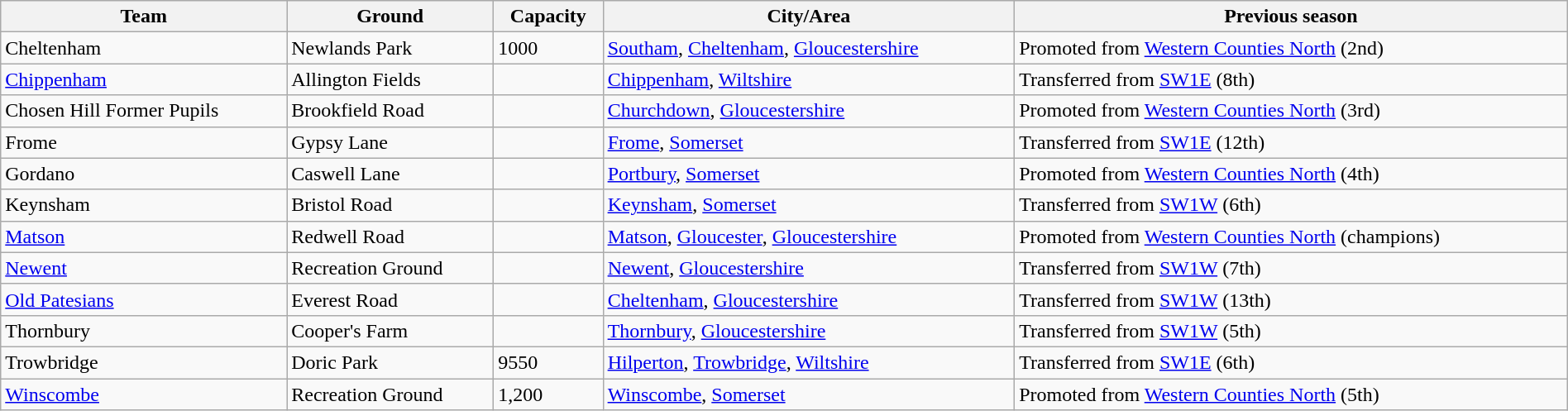<table class="wikitable sortable" width=100%>
<tr>
<th>Team</th>
<th>Ground</th>
<th>Capacity</th>
<th>City/Area</th>
<th>Previous season</th>
</tr>
<tr>
<td>Cheltenham</td>
<td>Newlands Park</td>
<td>1000</td>
<td><a href='#'>Southam</a>, <a href='#'>Cheltenham</a>, <a href='#'>Gloucestershire</a></td>
<td>Promoted from <a href='#'>Western Counties North</a> (2nd)</td>
</tr>
<tr>
<td><a href='#'>Chippenham</a></td>
<td>Allington Fields</td>
<td></td>
<td><a href='#'>Chippenham</a>, <a href='#'>Wiltshire</a></td>
<td>Transferred from <a href='#'>SW1E</a> (8th)</td>
</tr>
<tr>
<td>Chosen Hill Former Pupils</td>
<td>Brookfield Road</td>
<td></td>
<td><a href='#'>Churchdown</a>, <a href='#'>Gloucestershire</a></td>
<td>Promoted from <a href='#'>Western Counties North</a> (3rd)</td>
</tr>
<tr>
<td>Frome</td>
<td>Gypsy Lane</td>
<td></td>
<td><a href='#'>Frome</a>, <a href='#'>Somerset</a></td>
<td>Transferred from <a href='#'>SW1E</a> (12th)</td>
</tr>
<tr>
<td>Gordano</td>
<td>Caswell Lane</td>
<td></td>
<td><a href='#'>Portbury</a>, <a href='#'>Somerset</a></td>
<td>Promoted from <a href='#'>Western Counties North</a> (4th)</td>
</tr>
<tr>
<td>Keynsham</td>
<td>Bristol Road</td>
<td></td>
<td><a href='#'>Keynsham</a>, <a href='#'>Somerset</a></td>
<td>Transferred from <a href='#'>SW1W</a> (6th)</td>
</tr>
<tr>
<td><a href='#'>Matson</a></td>
<td>Redwell Road</td>
<td></td>
<td><a href='#'>Matson</a>, <a href='#'>Gloucester</a>, <a href='#'>Gloucestershire</a></td>
<td>Promoted from <a href='#'>Western Counties North</a> (champions)</td>
</tr>
<tr>
<td><a href='#'>Newent</a></td>
<td>Recreation Ground</td>
<td></td>
<td><a href='#'>Newent</a>, <a href='#'>Gloucestershire</a></td>
<td>Transferred from <a href='#'>SW1W</a> (7th)</td>
</tr>
<tr>
<td><a href='#'>Old Patesians</a></td>
<td>Everest Road</td>
<td></td>
<td><a href='#'>Cheltenham</a>, <a href='#'>Gloucestershire</a></td>
<td>Transferred from <a href='#'>SW1W</a> (13th)</td>
</tr>
<tr>
<td>Thornbury</td>
<td>Cooper's Farm</td>
<td></td>
<td><a href='#'>Thornbury</a>, <a href='#'>Gloucestershire</a></td>
<td>Transferred from <a href='#'>SW1W</a> (5th)</td>
</tr>
<tr>
<td>Trowbridge</td>
<td>Doric Park</td>
<td>9550</td>
<td><a href='#'>Hilperton</a>, <a href='#'>Trowbridge</a>, <a href='#'>Wiltshire</a></td>
<td>Transferred from <a href='#'>SW1E</a> (6th)</td>
</tr>
<tr>
<td><a href='#'>Winscombe</a></td>
<td>Recreation Ground</td>
<td>1,200</td>
<td><a href='#'>Winscombe</a>, <a href='#'>Somerset</a></td>
<td>Promoted from <a href='#'>Western Counties North</a> (5th)</td>
</tr>
</table>
